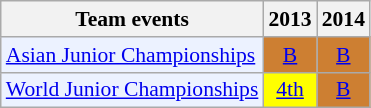<table class="wikitable" style="font-size: 90%; text-align:center">
<tr>
<th>Team events</th>
<th>2013</th>
<th>2014</th>
</tr>
<tr>
<td bgcolor="#ECF2FF"; align="left"><a href='#'>Asian Junior Championships</a></td>
<td bgcolor=CD7F32><a href='#'>B</a></td>
<td bgcolor=CD7F32><a href='#'>B</a></td>
</tr>
<tr>
<td bgcolor="#ECF2FF"; align="left"><a href='#'>World Junior Championships</a></td>
<td bgcolor=FFFF00><a href='#'>4th</a></td>
<td bgcolor=CD7F32><a href='#'>B</a></td>
</tr>
</table>
